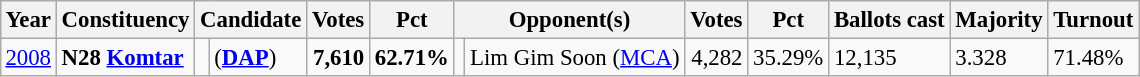<table class="wikitable" style="margin:0.5em ; font-size:95%">
<tr>
<th>Year</th>
<th>Constituency</th>
<th colspan=2>Candidate</th>
<th>Votes</th>
<th>Pct</th>
<th colspan=2>Opponent(s)</th>
<th>Votes</th>
<th>Pct</th>
<th>Ballots cast</th>
<th>Majority</th>
<th>Turnout</th>
</tr>
<tr>
<td><a href='#'>2008</a></td>
<td><strong>N28 <a href='#'>Komtar</a></strong></td>
<td></td>
<td> (<a href='#'><strong>DAP</strong></a>)</td>
<td align="right"><strong>7,610</strong></td>
<td><strong>62.71%</strong></td>
<td></td>
<td>Lim Gim Soon (<a href='#'>MCA</a>)</td>
<td align="right">4,282</td>
<td>35.29%</td>
<td>12,135</td>
<td>3.328</td>
<td>71.48%</td>
</tr>
</table>
